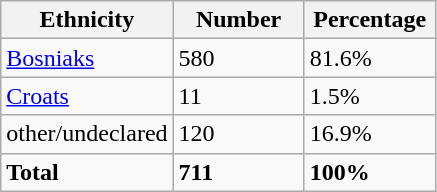<table class="wikitable">
<tr>
<th width="100px">Ethnicity</th>
<th width="80px">Number</th>
<th width="80px">Percentage</th>
</tr>
<tr>
<td><a href='#'>Bosniaks</a></td>
<td>580</td>
<td>81.6%</td>
</tr>
<tr>
<td><a href='#'>Croats</a></td>
<td>11</td>
<td>1.5%</td>
</tr>
<tr>
<td>other/undeclared</td>
<td>120</td>
<td>16.9%</td>
</tr>
<tr>
<td><strong>Total</strong></td>
<td><strong>711</strong></td>
<td><strong>100%</strong></td>
</tr>
</table>
